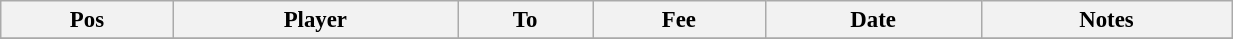<table class="wikitable" style="width:65%; text-align:center; font-size:95%; text-align:left;">
<tr>
<th><strong>Pos</strong></th>
<th><strong>Player</strong></th>
<th><strong>To</strong></th>
<th><strong>Fee</strong></th>
<th><strong>Date</strong></th>
<th><strong>Notes</strong></th>
</tr>
<tr>
</tr>
</table>
